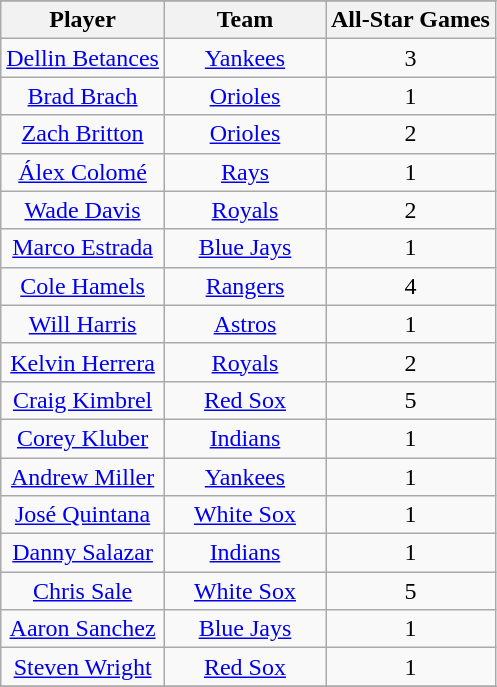<table class="wikitable sortable" style="text-align:center;">
<tr>
</tr>
<tr>
<th>Player</th>
<th style="width:100px;">Team</th>
<th>All-Star Games</th>
</tr>
<tr>
<td><a href='#'>Dellin Betances</a></td>
<td><a href='#'>Yankees</a></td>
<td>3</td>
</tr>
<tr>
<td><a href='#'>Brad Brach</a></td>
<td><a href='#'>Orioles</a></td>
<td>1</td>
</tr>
<tr>
<td><a href='#'>Zach Britton</a></td>
<td><a href='#'>Orioles</a></td>
<td>2</td>
</tr>
<tr>
<td><a href='#'>Álex Colomé</a></td>
<td><a href='#'>Rays</a></td>
<td>1</td>
</tr>
<tr>
<td><a href='#'>Wade Davis</a></td>
<td><a href='#'>Royals</a></td>
<td>2</td>
</tr>
<tr>
<td><a href='#'>Marco Estrada</a></td>
<td><a href='#'>Blue Jays</a></td>
<td>1</td>
</tr>
<tr>
<td><a href='#'>Cole Hamels</a></td>
<td><a href='#'>Rangers</a></td>
<td>4</td>
</tr>
<tr>
<td><a href='#'>Will Harris</a></td>
<td><a href='#'>Astros</a></td>
<td>1</td>
</tr>
<tr>
<td><a href='#'>Kelvin Herrera</a></td>
<td><a href='#'>Royals</a></td>
<td>2</td>
</tr>
<tr>
<td><a href='#'>Craig Kimbrel</a></td>
<td><a href='#'>Red Sox</a></td>
<td>5</td>
</tr>
<tr>
<td><a href='#'>Corey Kluber</a></td>
<td><a href='#'>Indians</a></td>
<td>1</td>
</tr>
<tr>
<td><a href='#'>Andrew Miller</a></td>
<td><a href='#'>Yankees</a></td>
<td>1</td>
</tr>
<tr>
<td><a href='#'>José Quintana</a></td>
<td><a href='#'>White Sox</a></td>
<td>1</td>
</tr>
<tr>
<td><a href='#'>Danny Salazar</a></td>
<td><a href='#'>Indians</a></td>
<td>1</td>
</tr>
<tr>
<td><a href='#'>Chris Sale</a></td>
<td><a href='#'>White Sox</a></td>
<td>5</td>
</tr>
<tr>
<td><a href='#'>Aaron Sanchez</a></td>
<td><a href='#'>Blue Jays</a></td>
<td>1</td>
</tr>
<tr>
<td><a href='#'>Steven Wright</a></td>
<td><a href='#'>Red Sox</a></td>
<td>1</td>
</tr>
<tr>
</tr>
</table>
